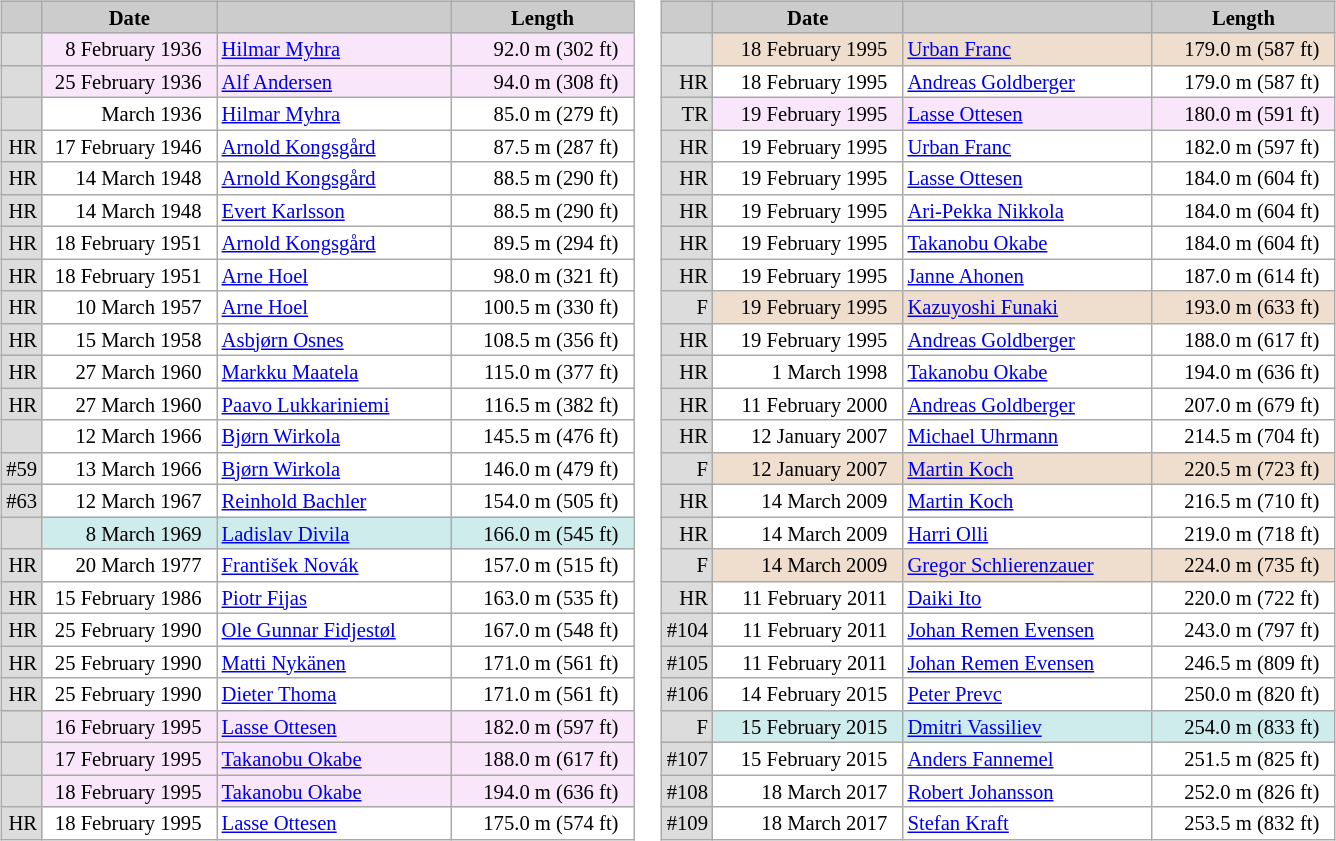<table>
<tr valign = "top">
<td><br><table class="wikitable plainrowheaders" style="background:#fff; font-size:86%; line-height:15px; border:grey solid 1px; border-collapse:collapse;">
<tr style="background:#ccc; text-align:center;">
<th style="background-color: #ccc;" width="20"></th>
<th style="background:#ccc;" width="110">Date</th>
<th style="background:#ccc;" width="150"></th>
<th style="background:#ccc;" width="115">Length</th>
</tr>
<tr>
<td align=right bgcolor=gainsboro></td>
<td align=right bgcolor=FAE6FA>8 February 1936  </td>
<td bgcolor=FAE6FA> <a href='#'>Hilmar Myhra</a></td>
<td align=right bgcolor=FAE6FA>92.0 m (302 ft)  </td>
</tr>
<tr>
<td align=right bgcolor=gainsboro></td>
<td align=right bgcolor=FAE6FA>25 February 1936  </td>
<td bgcolor=FAE6FA> <a href='#'>Alf Andersen</a></td>
<td align=right bgcolor=FAE6FA>94.0 m (308 ft)  </td>
</tr>
<tr>
<td align=right bgcolor=gainsboro></td>
<td align=right>March 1936  </td>
<td> <a href='#'>Hilmar Myhra</a></td>
<td align=right>85.0 m (279 ft)  </td>
</tr>
<tr>
<td align=right bgcolor=gainsboro>HR</td>
<td align=right>17 February 1946  </td>
<td> <a href='#'>Arnold Kongsgård</a></td>
<td align=right>87.5 m (287 ft)  </td>
</tr>
<tr>
<td align=right bgcolor=gainsboro>HR</td>
<td align=right>14 March 1948  </td>
<td> <a href='#'>Arnold Kongsgård</a></td>
<td align=right>88.5 m (290 ft)  </td>
</tr>
<tr>
<td align=right bgcolor=gainsboro>HR</td>
<td align=right>14 March 1948  </td>
<td> <a href='#'>Evert Karlsson</a></td>
<td align=right>88.5 m (290 ft)  </td>
</tr>
<tr>
<td align=right bgcolor=gainsboro>HR</td>
<td align=right>18 February 1951  </td>
<td> <a href='#'>Arnold Kongsgård</a></td>
<td align=right>89.5 m (294 ft)  </td>
</tr>
<tr>
<td align=right bgcolor=gainsboro>HR</td>
<td align=right>18 February 1951  </td>
<td> <a href='#'>Arne Hoel</a></td>
<td align=right>98.0 m (321 ft)  </td>
</tr>
<tr>
<td align=right bgcolor=gainsboro>HR</td>
<td align=right>10 March 1957  </td>
<td> <a href='#'>Arne Hoel</a></td>
<td align=right>100.5 m (330 ft)  </td>
</tr>
<tr>
<td align=right bgcolor=gainsboro>HR</td>
<td align=right>15 March 1958  </td>
<td> <a href='#'>Asbjørn Osnes</a></td>
<td align=right>108.5 m (356 ft)  </td>
</tr>
<tr>
<td align=right bgcolor=gainsboro>HR</td>
<td align=right>27 March 1960  </td>
<td> <a href='#'>Markku Maatela</a></td>
<td align="right">115.0 m (377 ft)  </td>
</tr>
<tr>
<td align=right bgcolor=gainsboro>HR</td>
<td align=right>27 March 1960  </td>
<td> <a href='#'>Paavo Lukkariniemi</a></td>
<td align=right>116.5 m (382 ft)  </td>
</tr>
<tr>
<td align=right bgcolor=gainsboro></td>
<td align=right>12 March 1966  </td>
<td> <a href='#'>Bjørn Wirkola</a></td>
<td align=right> 145.5 m (476 ft)  </td>
</tr>
<tr>
<td align=right bgcolor=gainsboro>#59</td>
<td align=right>13 March 1966  </td>
<td> <a href='#'>Bjørn Wirkola</a></td>
<td align=right> 146.0 m (479 ft)  </td>
</tr>
<tr>
<td align=right bgcolor=gainsboro>#63</td>
<td align=right>12 March 1967  </td>
<td> <a href='#'>Reinhold Bachler</a></td>
<td align=right> 154.0 m (505 ft)  </td>
</tr>
<tr>
<td align=right bgcolor=gainsboro></td>
<td align=right bgcolor=CFECEC>8 March 1969  </td>
<td bgcolor=CFECEC> <a href='#'>Ladislav Divila</a></td>
<td align=right bgcolor=CFECEC>166.0 m (545 ft)  </td>
</tr>
<tr>
<td align=right bgcolor=gainsboro>HR</td>
<td align=right>20 March 1977  </td>
<td> <a href='#'>František Novák</a></td>
<td align="right">157.0 m (515 ft)  </td>
</tr>
<tr>
<td align=right bgcolor=gainsboro>HR</td>
<td align=right>15 February 1986  </td>
<td> <a href='#'>Piotr Fijas</a></td>
<td align=right>163.0 m (535 ft)  </td>
</tr>
<tr>
<td align=right bgcolor=gainsboro>HR</td>
<td align=right>25 February 1990  </td>
<td> <a href='#'>Ole Gunnar Fidjestøl</a></td>
<td align=right>167.0 m (548 ft)  </td>
</tr>
<tr>
<td align=right bgcolor=gainsboro>HR</td>
<td align=right>25 February 1990  </td>
<td> <a href='#'>Matti Nykänen</a></td>
<td align=right>171.0 m (561 ft)  </td>
</tr>
<tr>
<td align=right bgcolor=gainsboro>HR</td>
<td align=right>25 February 1990  </td>
<td> <a href='#'>Dieter Thoma</a></td>
<td align=right>171.0 m (561 ft)  </td>
</tr>
<tr>
<td align=right bgcolor=gainsboro></td>
<td align=right bgcolor=FAE6FA>16 February 1995  </td>
<td bgcolor=FAE6FA> <a href='#'>Lasse Ottesen</a></td>
<td align=right bgcolor=FAE6FA>182.0 m (597 ft)  </td>
</tr>
<tr>
<td align=right bgcolor=gainsboro></td>
<td align=right bgcolor=FAE6FA>17 February 1995  </td>
<td bgcolor=FAE6FA> <a href='#'>Takanobu Okabe</a></td>
<td align=right bgcolor=FAE6FA>188.0 m (617 ft)  </td>
</tr>
<tr>
<td align=right bgcolor=gainsboro></td>
<td align=right bgcolor=FAE6FA>18 February 1995  </td>
<td bgcolor=FAE6FA> <a href='#'>Takanobu Okabe</a></td>
<td align=right bgcolor=FAE6FA>194.0 m (636 ft)  </td>
</tr>
<tr>
<td align=right bgcolor=gainsboro>HR</td>
<td align=right>18 February 1995  </td>
<td> <a href='#'>Lasse Ottesen</a></td>
<td align=right>175.0 m (574 ft)  </td>
</tr>
</table>
</td>
<td><br><table class="wikitable plainrowheaders" style="background:#fff; font-size:86%; line-height:15px; border:grey solid 1px; border-collapse:collapse;">
<tr style="background:#ccc; text-align:center;">
<th style="background-color: #ccc;" width="20"></th>
<th style="background:#ccc;" width="120">Date</th>
<th style="background:#ccc;" width="160"></th>
<th style="background:#ccc;" width="115">Length</th>
</tr>
<tr>
<td align=right bgcolor=gainsboro></td>
<td align=right bgcolor=#EFDECD>18 February 1995  </td>
<td bgcolor=#EFDECD> <a href='#'>Urban Franc</a></td>
<td bgcolor=#EFDECD align=right>179.0 m (587 ft)  </td>
</tr>
<tr>
<td align=right bgcolor=gainsboro>HR</td>
<td align=right>18 February 1995  </td>
<td> <a href='#'>Andreas Goldberger</a></td>
<td align=right>179.0 m (587 ft)  </td>
</tr>
<tr>
<td align=right bgcolor=gainsboro>TR</td>
<td align=right bgcolor=FAE6FA>19 February 1995  </td>
<td bgcolor=FAE6FA> <a href='#'>Lasse Ottesen</a></td>
<td align=right bgcolor=FAE6FA>180.0 m (591 ft)  </td>
</tr>
<tr>
<td align=right bgcolor=gainsboro>HR</td>
<td align=right>19 February 1995  </td>
<td> <a href='#'>Urban Franc</a></td>
<td align=right>182.0 m (597 ft)  </td>
</tr>
<tr>
<td align=right bgcolor=gainsboro>HR</td>
<td align=right>19 February 1995  </td>
<td> <a href='#'>Lasse Ottesen</a></td>
<td align=right>184.0 m (604 ft)  </td>
</tr>
<tr>
<td align=right bgcolor=gainsboro>HR</td>
<td align=right>19 February 1995  </td>
<td> <a href='#'>Ari-Pekka Nikkola</a></td>
<td align=right>184.0 m (604 ft)  </td>
</tr>
<tr>
<td align=right bgcolor=gainsboro>HR</td>
<td align=right>19 February 1995  </td>
<td> <a href='#'>Takanobu Okabe</a></td>
<td align=right>184.0 m (604 ft)  </td>
</tr>
<tr>
<td align=right bgcolor=gainsboro>HR</td>
<td align=right>19 February 1995  </td>
<td> <a href='#'>Janne Ahonen</a></td>
<td align=right>187.0 m (614 ft)  </td>
</tr>
<tr>
<td align=right bgcolor=gainsboro>F</td>
<td align=right bgcolor=#EFDECD>19 February 1995  </td>
<td bgcolor=#EFDECD> <a href='#'>Kazuyoshi Funaki</a></td>
<td bgcolor=#EFDECD align=right>193.0 m (633 ft)  </td>
</tr>
<tr>
<td align=right bgcolor=gainsboro>HR</td>
<td align=right>19 February 1995  </td>
<td> <a href='#'>Andreas Goldberger</a></td>
<td align=right>188.0 m (617 ft)  </td>
</tr>
<tr>
<td align=right bgcolor=gainsboro>HR</td>
<td align=right>1 March 1998  </td>
<td> <a href='#'>Takanobu Okabe</a></td>
<td align=right>194.0 m (636 ft)  </td>
</tr>
<tr>
<td align=right bgcolor=gainsboro>HR</td>
<td align=right>11 February 2000  </td>
<td> <a href='#'>Andreas Goldberger</a></td>
<td align=right>207.0 m (679 ft)  </td>
</tr>
<tr>
<td align=right bgcolor=gainsboro>HR</td>
<td align=right>12 January 2007  </td>
<td> <a href='#'>Michael Uhrmann</a></td>
<td align=right>214.5 m (704 ft)  </td>
</tr>
<tr>
<td align=right bgcolor=gainsboro>F</td>
<td align=right bgcolor=#EFDECD>12 January 2007  </td>
<td bgcolor=#EFDECD> <a href='#'>Martin Koch</a></td>
<td bgcolor=#EFDECD align=right>220.5 m (723 ft)  </td>
</tr>
<tr>
<td align=right bgcolor=gainsboro>HR</td>
<td align=right>14 March 2009  </td>
<td> <a href='#'>Martin Koch</a></td>
<td align=right>216.5 m (710 ft)  </td>
</tr>
<tr>
<td align=right bgcolor=gainsboro>HR</td>
<td align=right>14 March 2009  </td>
<td> <a href='#'>Harri Olli</a></td>
<td align=right>219.0 m (718 ft)  </td>
</tr>
<tr>
<td align=right bgcolor=gainsboro>F</td>
<td align=right bgcolor=#EFDECD>14 March 2009  </td>
<td bgcolor=#EFDECD> <a href='#'>Gregor Schlierenzauer</a></td>
<td bgcolor=#EFDECD align=right>224.0 m (735 ft)  </td>
</tr>
<tr>
<td align=right bgcolor=gainsboro>HR</td>
<td align=right>11 February 2011  </td>
<td> <a href='#'>Daiki Ito</a></td>
<td align=right>220.0 m (722 ft)  </td>
</tr>
<tr>
<td align=right bgcolor=gainsboro>#104</td>
<td align=right>11 February 2011  </td>
<td> <a href='#'>Johan Remen Evensen</a></td>
<td align=right> 243.0 m (797 ft)  </td>
</tr>
<tr>
<td align=right bgcolor=gainsboro>#105</td>
<td align=right>11 February 2011  </td>
<td> <a href='#'>Johan Remen Evensen</a></td>
<td align=right> 246.5 m (809 ft)  </td>
</tr>
<tr>
<td align=right bgcolor=gainsboro>#106</td>
<td align=right>14 February 2015  </td>
<td> <a href='#'>Peter Prevc</a></td>
<td align=right> 250.0 m (820 ft)  </td>
</tr>
<tr>
<td align=right bgcolor=gainsboro>F</td>
<td align=right bgcolor=CFECEC>15 February 2015  </td>
<td bgcolor=CFECEC> <a href='#'>Dmitri Vassiliev</a></td>
<td align=right bgcolor=CFECEC>254.0 m (833 ft)  </td>
</tr>
<tr>
<td align=right bgcolor=gainsboro>#107</td>
<td align=right>15 February 2015  </td>
<td> <a href='#'>Anders Fannemel</a></td>
<td align=right> 251.5 m (825 ft)  </td>
</tr>
<tr>
<td align=right bgcolor=gainsboro>#108</td>
<td align=right>18 March 2017  </td>
<td> <a href='#'>Robert Johansson</a></td>
<td align=right> 252.0 m (826 ft)  </td>
</tr>
<tr>
<td align=right bgcolor=gainsboro>#109</td>
<td align=right>18 March 2017  </td>
<td> <a href='#'>Stefan Kraft</a></td>
<td align=right> 253.5 m (832 ft)  </td>
</tr>
</table>
</td>
</tr>
</table>
